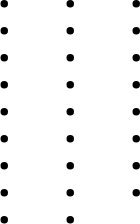<table>
<tr valign="top">
<td rowspan="3"></td>
<td><br><ul><li></li><li></li><li></li><li></li><li></li><li></li><li></li><li></li><li></li></ul></td>
<td><br><ul><li></li><li></li><li></li><li></li><li></li><li></li><li></li><li></li><li></li></ul></td>
<td><br><ul><li></li><li></li><li></li><li></li><li></li><li></li><li></li><li></li></ul></td>
</tr>
</table>
